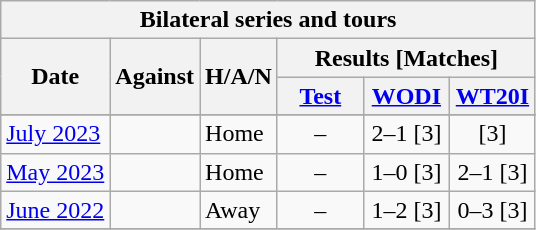<table class="wikitable unsortable" style="text-align:center; white-space:nowrap">
<tr>
<th colspan="6">Bilateral series and tours</th>
</tr>
<tr>
<th rowspan="2">Date</th>
<th rowspan="2">Against</th>
<th rowspan="2">H/A/N</th>
<th colspan="5">Results [Matches]</th>
</tr>
<tr>
<th width="50"><a href='#'>Test</a></th>
<th width="50"><a href='#'>WODI</a></th>
<th width="50"><a href='#'>WT20I</a></th>
</tr>
<tr>
</tr>
<tr style="background:white;">
</tr>
<tr>
<td style="text-align:left"><a href='#'>July 2023</a></td>
<td style="text-align:left"></td>
<td style="text-align:left">Home</td>
<td>–</td>
<td>2–1 [3]</td>
<td>[3]</td>
</tr>
<tr>
<td style="text-align:left"><a href='#'>May 2023</a></td>
<td style="text-align:left"></td>
<td style="text-align:left">Home</td>
<td>–</td>
<td>1–0 [3]</td>
<td>2–1 [3]</td>
</tr>
<tr>
<td style="text-align:left"><a href='#'>June 2022</a></td>
<td style="text-align:left"></td>
<td style="text-align:left">Away</td>
<td>–</td>
<td>1–2 [3]</td>
<td>0–3 [3]</td>
</tr>
<tr>
</tr>
</table>
